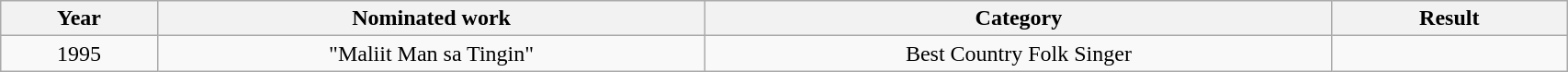<table width="90%" class="wikitable sortable">
<tr>
<th width="10%">Year</th>
<th width="35%">Nominated work</th>
<th width="40%">Category</th>
<th width="15%">Result</th>
</tr>
<tr>
<td align="center">1995</td>
<td align="center">"Maliit Man sa Tingin"</td>
<td align="center">Best Country Folk Singer</td>
<td></td>
</tr>
</table>
